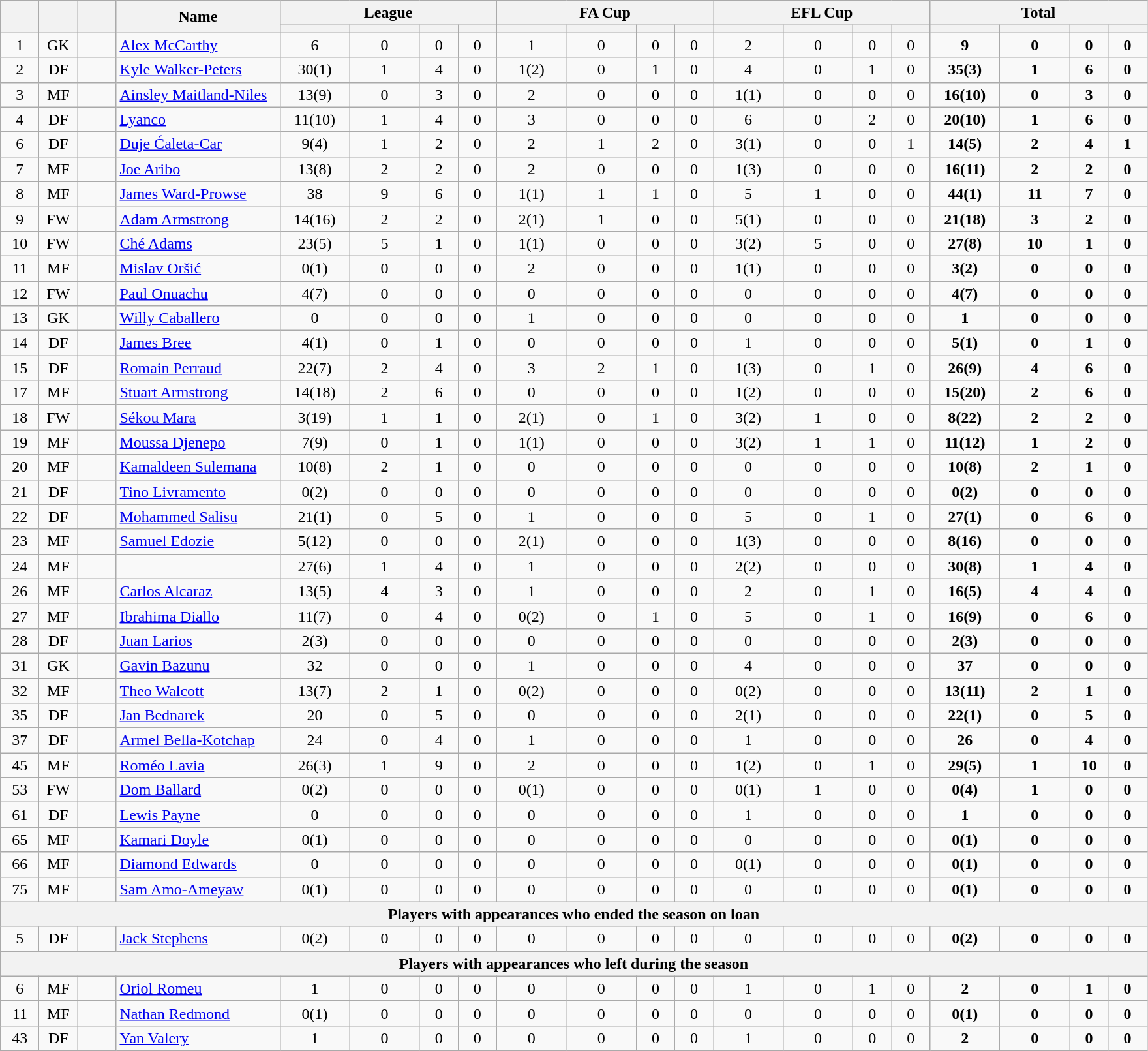<table class="wikitable" style="text-align:center;">
<tr>
<th scope="col" rowspan="2" style="width:2em;"></th>
<th scope="col" rowspan="2" style="width:2em;"></th>
<th scope="col" rowspan="2" style="width:2em;"></th>
<th scope="col" rowspan="2" style="width:10em;">Name</th>
<th scope="col" colspan="4">League</th>
<th scope="col" colspan="4">FA Cup</th>
<th scope="col" colspan="4">EFL Cup</th>
<th scope="col" colspan="4">Total</th>
</tr>
<tr>
<th scope="col" style="width:4em;"></th>
<th scope="col" style="width:4em;"></th>
<th scope="col" style="width:2em;"></th>
<th scope="col" style="width:2em;"></th>
<th scope="col" style="width:4em;"></th>
<th scope="col" style="width:4em;"></th>
<th scope="col" style="width:2em;"></th>
<th scope="col" style="width:2em;"></th>
<th scope="col" style="width:4em;"></th>
<th scope="col" style="width:4em;"></th>
<th scope="col" style="width:2em;"></th>
<th scope="col" style="width:2em;"></th>
<th scope="col" style="width:4em;"></th>
<th scope="col" style="width:4em;"></th>
<th scope="col" style="width:2em;"></th>
<th scope="col" style="width:2em;"></th>
</tr>
<tr>
<td>1</td>
<td>GK</td>
<td></td>
<td align="left"><a href='#'>Alex McCarthy</a></td>
<td>6</td>
<td>0</td>
<td>0</td>
<td>0</td>
<td>1</td>
<td>0</td>
<td>0</td>
<td>0</td>
<td>2</td>
<td>0</td>
<td>0</td>
<td>0</td>
<td><strong>9</strong></td>
<td><strong>0</strong></td>
<td><strong>0</strong></td>
<td><strong>0</strong></td>
</tr>
<tr>
<td>2</td>
<td>DF</td>
<td></td>
<td align="left"><a href='#'>Kyle Walker-Peters</a></td>
<td>30(1)</td>
<td>1</td>
<td>4</td>
<td>0</td>
<td>1(2)</td>
<td>0</td>
<td>1</td>
<td>0</td>
<td>4</td>
<td>0</td>
<td>1</td>
<td>0</td>
<td><strong>35(3)</strong></td>
<td><strong>1</strong></td>
<td><strong>6</strong></td>
<td><strong>0</strong></td>
</tr>
<tr>
<td>3</td>
<td>MF</td>
<td></td>
<td align="left"><a href='#'>Ainsley Maitland-Niles</a></td>
<td>13(9)</td>
<td>0</td>
<td>3</td>
<td>0</td>
<td>2</td>
<td>0</td>
<td>0</td>
<td>0</td>
<td>1(1)</td>
<td>0</td>
<td>0</td>
<td>0</td>
<td><strong>16(10)</strong></td>
<td><strong>0</strong></td>
<td><strong>3</strong></td>
<td><strong>0</strong></td>
</tr>
<tr>
<td>4</td>
<td>DF</td>
<td></td>
<td align="left"><a href='#'>Lyanco</a></td>
<td>11(10)</td>
<td>1</td>
<td>4</td>
<td>0</td>
<td>3</td>
<td>0</td>
<td>0</td>
<td>0</td>
<td>6</td>
<td>0</td>
<td>2</td>
<td>0</td>
<td><strong>20(10)</strong></td>
<td><strong>1</strong></td>
<td><strong>6</strong></td>
<td><strong>0</strong></td>
</tr>
<tr>
<td>6</td>
<td>DF</td>
<td></td>
<td align="left"><a href='#'>Duje Ćaleta-Car</a></td>
<td>9(4)</td>
<td>1</td>
<td>2</td>
<td>0</td>
<td>2</td>
<td>1</td>
<td>2</td>
<td>0</td>
<td>3(1)</td>
<td>0</td>
<td>0</td>
<td>1</td>
<td><strong>14(5)</strong></td>
<td><strong>2</strong></td>
<td><strong>4</strong></td>
<td><strong>1</strong></td>
</tr>
<tr>
<td>7</td>
<td>MF</td>
<td></td>
<td align="left"><a href='#'>Joe Aribo</a></td>
<td>13(8)</td>
<td>2</td>
<td>2</td>
<td>0</td>
<td>2</td>
<td>0</td>
<td>0</td>
<td>0</td>
<td>1(3)</td>
<td>0</td>
<td>0</td>
<td>0</td>
<td><strong>16(11)</strong></td>
<td><strong>2</strong></td>
<td><strong>2</strong></td>
<td><strong>0</strong></td>
</tr>
<tr>
<td>8</td>
<td>MF</td>
<td></td>
<td align="left"><a href='#'>James Ward-Prowse</a></td>
<td>38</td>
<td>9</td>
<td>6</td>
<td>0</td>
<td>1(1)</td>
<td>1</td>
<td>1</td>
<td>0</td>
<td>5</td>
<td>1</td>
<td>0</td>
<td>0</td>
<td><strong>44(1)</strong></td>
<td><strong>11</strong></td>
<td><strong>7</strong></td>
<td><strong>0</strong></td>
</tr>
<tr>
<td>9</td>
<td>FW</td>
<td></td>
<td align="left"><a href='#'>Adam Armstrong</a></td>
<td>14(16)</td>
<td>2</td>
<td>2</td>
<td>0</td>
<td>2(1)</td>
<td>1</td>
<td>0</td>
<td>0</td>
<td>5(1)</td>
<td>0</td>
<td>0</td>
<td>0</td>
<td><strong>21(18)</strong></td>
<td><strong>3</strong></td>
<td><strong>2</strong></td>
<td><strong>0</strong></td>
</tr>
<tr>
<td>10</td>
<td>FW</td>
<td></td>
<td align="left"><a href='#'>Ché Adams</a></td>
<td>23(5)</td>
<td>5</td>
<td>1</td>
<td>0</td>
<td>1(1)</td>
<td>0</td>
<td>0</td>
<td>0</td>
<td>3(2)</td>
<td>5</td>
<td>0</td>
<td>0</td>
<td><strong>27(8)</strong></td>
<td><strong>10</strong></td>
<td><strong>1</strong></td>
<td><strong>0</strong></td>
</tr>
<tr>
<td>11</td>
<td>MF</td>
<td></td>
<td align="left"><a href='#'>Mislav Oršić</a></td>
<td>0(1)</td>
<td>0</td>
<td>0</td>
<td>0</td>
<td>2</td>
<td>0</td>
<td>0</td>
<td>0</td>
<td>1(1)</td>
<td>0</td>
<td>0</td>
<td>0</td>
<td><strong>3(2)</strong></td>
<td><strong>0</strong></td>
<td><strong>0</strong></td>
<td><strong>0</strong></td>
</tr>
<tr>
<td>12</td>
<td>FW</td>
<td></td>
<td align="left"><a href='#'>Paul Onuachu</a></td>
<td>4(7)</td>
<td>0</td>
<td>0</td>
<td>0</td>
<td>0</td>
<td>0</td>
<td>0</td>
<td>0</td>
<td>0</td>
<td>0</td>
<td>0</td>
<td>0</td>
<td><strong>4(7)</strong></td>
<td><strong>0</strong></td>
<td><strong>0</strong></td>
<td><strong>0</strong></td>
</tr>
<tr>
<td>13</td>
<td>GK</td>
<td></td>
<td align="left"><a href='#'>Willy Caballero</a></td>
<td>0</td>
<td>0</td>
<td>0</td>
<td>0</td>
<td>1</td>
<td>0</td>
<td>0</td>
<td>0</td>
<td>0</td>
<td>0</td>
<td>0</td>
<td>0</td>
<td><strong>1</strong></td>
<td><strong>0</strong></td>
<td><strong>0</strong></td>
<td><strong>0</strong></td>
</tr>
<tr>
<td>14</td>
<td>DF</td>
<td></td>
<td align="left"><a href='#'>James Bree</a></td>
<td>4(1)</td>
<td>0</td>
<td>1</td>
<td>0</td>
<td>0</td>
<td>0</td>
<td>0</td>
<td>0</td>
<td>1</td>
<td>0</td>
<td>0</td>
<td>0</td>
<td><strong>5(1)</strong></td>
<td><strong>0</strong></td>
<td><strong>1</strong></td>
<td><strong>0</strong></td>
</tr>
<tr>
<td>15</td>
<td>DF</td>
<td></td>
<td align="left"><a href='#'>Romain Perraud</a></td>
<td>22(7)</td>
<td>2</td>
<td>4</td>
<td>0</td>
<td>3</td>
<td>2</td>
<td>1</td>
<td>0</td>
<td>1(3)</td>
<td>0</td>
<td>1</td>
<td>0</td>
<td><strong>26(9)</strong></td>
<td><strong>4</strong></td>
<td><strong>6</strong></td>
<td><strong>0</strong></td>
</tr>
<tr>
<td>17</td>
<td>MF</td>
<td></td>
<td align="left"><a href='#'>Stuart Armstrong</a></td>
<td>14(18)</td>
<td>2</td>
<td>6</td>
<td>0</td>
<td>0</td>
<td>0</td>
<td>0</td>
<td>0</td>
<td>1(2)</td>
<td>0</td>
<td>0</td>
<td>0</td>
<td><strong>15(20)</strong></td>
<td><strong>2</strong></td>
<td><strong>6</strong></td>
<td><strong>0</strong></td>
</tr>
<tr>
<td>18</td>
<td>FW</td>
<td></td>
<td align="left"><a href='#'>Sékou Mara</a></td>
<td>3(19)</td>
<td>1</td>
<td>1</td>
<td>0</td>
<td>2(1)</td>
<td>0</td>
<td>1</td>
<td>0</td>
<td>3(2)</td>
<td>1</td>
<td>0</td>
<td>0</td>
<td><strong>8(22)</strong></td>
<td><strong>2</strong></td>
<td><strong>2</strong></td>
<td><strong>0</strong></td>
</tr>
<tr>
<td>19</td>
<td>MF</td>
<td></td>
<td align="left"><a href='#'>Moussa Djenepo</a></td>
<td>7(9)</td>
<td>0</td>
<td>1</td>
<td>0</td>
<td>1(1)</td>
<td>0</td>
<td>0</td>
<td>0</td>
<td>3(2)</td>
<td>1</td>
<td>1</td>
<td>0</td>
<td><strong>11(12)</strong></td>
<td><strong>1</strong></td>
<td><strong>2</strong></td>
<td><strong>0</strong></td>
</tr>
<tr>
<td>20</td>
<td>MF</td>
<td></td>
<td align="left"><a href='#'>Kamaldeen Sulemana</a></td>
<td>10(8)</td>
<td>2</td>
<td>1</td>
<td>0</td>
<td>0</td>
<td>0</td>
<td>0</td>
<td>0</td>
<td>0</td>
<td>0</td>
<td>0</td>
<td>0</td>
<td><strong>10(8)</strong></td>
<td><strong>2</strong></td>
<td><strong>1</strong></td>
<td><strong>0</strong></td>
</tr>
<tr>
<td>21</td>
<td>DF</td>
<td></td>
<td align="left"><a href='#'>Tino Livramento</a></td>
<td>0(2)</td>
<td>0</td>
<td>0</td>
<td>0</td>
<td>0</td>
<td>0</td>
<td>0</td>
<td>0</td>
<td>0</td>
<td>0</td>
<td>0</td>
<td>0</td>
<td><strong>0(2)</strong></td>
<td><strong>0</strong></td>
<td><strong>0</strong></td>
<td><strong>0</strong></td>
</tr>
<tr>
<td>22</td>
<td>DF</td>
<td></td>
<td align="left"><a href='#'>Mohammed Salisu</a></td>
<td>21(1)</td>
<td>0</td>
<td>5</td>
<td>0</td>
<td>1</td>
<td>0</td>
<td>0</td>
<td>0</td>
<td>5</td>
<td>0</td>
<td>1</td>
<td>0</td>
<td><strong>27(1)</strong></td>
<td><strong>0</strong></td>
<td><strong>6</strong></td>
<td><strong>0</strong></td>
</tr>
<tr>
<td>23</td>
<td>MF</td>
<td></td>
<td align="left"><a href='#'>Samuel Edozie</a></td>
<td>5(12)</td>
<td>0</td>
<td>0</td>
<td>0</td>
<td>2(1)</td>
<td>0</td>
<td>0</td>
<td>0</td>
<td>1(3)</td>
<td>0</td>
<td>0</td>
<td>0</td>
<td><strong>8(16)</strong></td>
<td><strong>0</strong></td>
<td><strong>0</strong></td>
<td><strong>0</strong></td>
</tr>
<tr>
<td>24</td>
<td>MF</td>
<td></td>
<td align="left"></td>
<td>27(6)</td>
<td>1</td>
<td>4</td>
<td>0</td>
<td>1</td>
<td>0</td>
<td>0</td>
<td>0</td>
<td>2(2)</td>
<td>0</td>
<td>0</td>
<td>0</td>
<td><strong>30(8)</strong></td>
<td><strong>1</strong></td>
<td><strong>4</strong></td>
<td><strong>0</strong></td>
</tr>
<tr>
<td>26</td>
<td>MF</td>
<td></td>
<td align="left"><a href='#'>Carlos Alcaraz</a></td>
<td>13(5)</td>
<td>4</td>
<td>3</td>
<td>0</td>
<td>1</td>
<td>0</td>
<td>0</td>
<td>0</td>
<td>2</td>
<td>0</td>
<td>1</td>
<td>0</td>
<td><strong>16(5)</strong></td>
<td><strong>4</strong></td>
<td><strong>4</strong></td>
<td><strong>0</strong></td>
</tr>
<tr>
<td>27</td>
<td>MF</td>
<td></td>
<td align="left"><a href='#'>Ibrahima Diallo</a></td>
<td>11(7)</td>
<td>0</td>
<td>4</td>
<td>0</td>
<td>0(2)</td>
<td>0</td>
<td>1</td>
<td>0</td>
<td>5</td>
<td>0</td>
<td>1</td>
<td>0</td>
<td><strong>16(9)</strong></td>
<td><strong>0</strong></td>
<td><strong>6</strong></td>
<td><strong>0</strong></td>
</tr>
<tr>
<td>28</td>
<td>DF</td>
<td></td>
<td align="left"><a href='#'>Juan Larios</a></td>
<td>2(3)</td>
<td>0</td>
<td>0</td>
<td>0</td>
<td>0</td>
<td>0</td>
<td>0</td>
<td>0</td>
<td>0</td>
<td>0</td>
<td>0</td>
<td>0</td>
<td><strong>2(3)</strong></td>
<td><strong>0</strong></td>
<td><strong>0</strong></td>
<td><strong>0</strong></td>
</tr>
<tr>
<td>31</td>
<td>GK</td>
<td></td>
<td align="left"><a href='#'>Gavin Bazunu</a></td>
<td>32</td>
<td>0</td>
<td>0</td>
<td>0</td>
<td>1</td>
<td>0</td>
<td>0</td>
<td>0</td>
<td>4</td>
<td>0</td>
<td>0</td>
<td>0</td>
<td><strong>37</strong></td>
<td><strong>0</strong></td>
<td><strong>0</strong></td>
<td><strong>0</strong></td>
</tr>
<tr>
<td>32</td>
<td>MF</td>
<td></td>
<td align="left"><a href='#'>Theo Walcott</a></td>
<td>13(7)</td>
<td>2</td>
<td>1</td>
<td>0</td>
<td>0(2)</td>
<td>0</td>
<td>0</td>
<td>0</td>
<td>0(2)</td>
<td>0</td>
<td>0</td>
<td>0</td>
<td><strong>13(11)</strong></td>
<td><strong>2</strong></td>
<td><strong>1</strong></td>
<td><strong>0</strong></td>
</tr>
<tr>
<td>35</td>
<td>DF</td>
<td></td>
<td align="left"><a href='#'>Jan Bednarek</a></td>
<td>20</td>
<td>0</td>
<td>5</td>
<td>0</td>
<td>0</td>
<td>0</td>
<td>0</td>
<td>0</td>
<td>2(1)</td>
<td>0</td>
<td>0</td>
<td>0</td>
<td><strong>22(1)</strong></td>
<td><strong>0</strong></td>
<td><strong>5</strong></td>
<td><strong>0</strong></td>
</tr>
<tr>
<td>37</td>
<td>DF</td>
<td></td>
<td align="left"><a href='#'>Armel Bella-Kotchap</a></td>
<td>24</td>
<td>0</td>
<td>4</td>
<td>0</td>
<td>1</td>
<td>0</td>
<td>0</td>
<td>0</td>
<td>1</td>
<td>0</td>
<td>0</td>
<td>0</td>
<td><strong>26</strong></td>
<td><strong>0</strong></td>
<td><strong>4</strong></td>
<td><strong>0</strong></td>
</tr>
<tr>
<td>45</td>
<td>MF</td>
<td></td>
<td align="left"><a href='#'>Roméo Lavia</a></td>
<td>26(3)</td>
<td>1</td>
<td>9</td>
<td>0</td>
<td>2</td>
<td>0</td>
<td>0</td>
<td>0</td>
<td>1(2)</td>
<td>0</td>
<td>1</td>
<td>0</td>
<td><strong>29(5)</strong></td>
<td><strong>1</strong></td>
<td><strong>10</strong></td>
<td><strong>0</strong></td>
</tr>
<tr>
<td>53</td>
<td>FW</td>
<td></td>
<td align="left"><a href='#'>Dom Ballard</a></td>
<td>0(2)</td>
<td>0</td>
<td>0</td>
<td>0</td>
<td>0(1)</td>
<td>0</td>
<td>0</td>
<td>0</td>
<td>0(1)</td>
<td>1</td>
<td>0</td>
<td>0</td>
<td><strong>0(4)</strong></td>
<td><strong>1</strong></td>
<td><strong>0</strong></td>
<td><strong>0</strong></td>
</tr>
<tr>
<td>61</td>
<td>DF</td>
<td></td>
<td align="left"><a href='#'>Lewis Payne</a></td>
<td>0</td>
<td>0</td>
<td>0</td>
<td>0</td>
<td>0</td>
<td>0</td>
<td>0</td>
<td>0</td>
<td>1</td>
<td>0</td>
<td>0</td>
<td>0</td>
<td><strong>1</strong></td>
<td><strong>0</strong></td>
<td><strong>0</strong></td>
<td><strong>0</strong></td>
</tr>
<tr>
<td>65</td>
<td>MF</td>
<td></td>
<td align="left"><a href='#'>Kamari Doyle</a></td>
<td>0(1)</td>
<td>0</td>
<td>0</td>
<td>0</td>
<td>0</td>
<td>0</td>
<td>0</td>
<td>0</td>
<td>0</td>
<td>0</td>
<td>0</td>
<td>0</td>
<td><strong>0(1)</strong></td>
<td><strong>0</strong></td>
<td><strong>0</strong></td>
<td><strong>0</strong></td>
</tr>
<tr>
<td>66</td>
<td>MF</td>
<td></td>
<td align="left"><a href='#'>Diamond Edwards</a></td>
<td>0</td>
<td>0</td>
<td>0</td>
<td>0</td>
<td>0</td>
<td>0</td>
<td>0</td>
<td>0</td>
<td>0(1)</td>
<td>0</td>
<td>0</td>
<td>0</td>
<td><strong>0(1)</strong></td>
<td><strong>0</strong></td>
<td><strong>0</strong></td>
<td><strong>0</strong></td>
</tr>
<tr>
<td>75</td>
<td>MF</td>
<td></td>
<td align="left"><a href='#'>Sam Amo-Ameyaw</a></td>
<td>0(1)</td>
<td>0</td>
<td>0</td>
<td>0</td>
<td>0</td>
<td>0</td>
<td>0</td>
<td>0</td>
<td>0</td>
<td>0</td>
<td>0</td>
<td>0</td>
<td><strong>0(1)</strong></td>
<td><strong>0</strong></td>
<td><strong>0</strong></td>
<td><strong>0</strong></td>
</tr>
<tr>
<th colspan="20">Players with appearances who ended the season on loan</th>
</tr>
<tr>
<td>5</td>
<td>DF</td>
<td></td>
<td align="left"><a href='#'>Jack Stephens</a></td>
<td>0(2)</td>
<td>0</td>
<td>0</td>
<td>0</td>
<td>0</td>
<td>0</td>
<td>0</td>
<td>0</td>
<td>0</td>
<td>0</td>
<td>0</td>
<td>0</td>
<td><strong>0(2)</strong></td>
<td><strong>0</strong></td>
<td><strong>0</strong></td>
<td><strong>0</strong></td>
</tr>
<tr>
<th colspan="20">Players with appearances who left during the season</th>
</tr>
<tr>
<td>6</td>
<td>MF</td>
<td></td>
<td align="left"><a href='#'>Oriol Romeu</a></td>
<td>1</td>
<td>0</td>
<td>0</td>
<td>0</td>
<td>0</td>
<td>0</td>
<td>0</td>
<td>0</td>
<td>1</td>
<td>0</td>
<td>1</td>
<td>0</td>
<td><strong>2</strong></td>
<td><strong>0</strong></td>
<td><strong>1</strong></td>
<td><strong>0</strong></td>
</tr>
<tr>
<td>11</td>
<td>MF</td>
<td></td>
<td align="left"><a href='#'>Nathan Redmond</a></td>
<td>0(1)</td>
<td>0</td>
<td>0</td>
<td>0</td>
<td>0</td>
<td>0</td>
<td>0</td>
<td>0</td>
<td>0</td>
<td>0</td>
<td>0</td>
<td>0</td>
<td><strong>0(1)</strong></td>
<td><strong>0</strong></td>
<td><strong>0</strong></td>
<td><strong>0</strong></td>
</tr>
<tr>
<td>43</td>
<td>DF</td>
<td></td>
<td align="left"><a href='#'>Yan Valery</a></td>
<td>1</td>
<td>0</td>
<td>0</td>
<td>0</td>
<td>0</td>
<td>0</td>
<td>0</td>
<td>0</td>
<td>1</td>
<td>0</td>
<td>0</td>
<td>0</td>
<td><strong>2</strong></td>
<td><strong>0</strong></td>
<td><strong>0</strong></td>
<td><strong>0</strong></td>
</tr>
</table>
